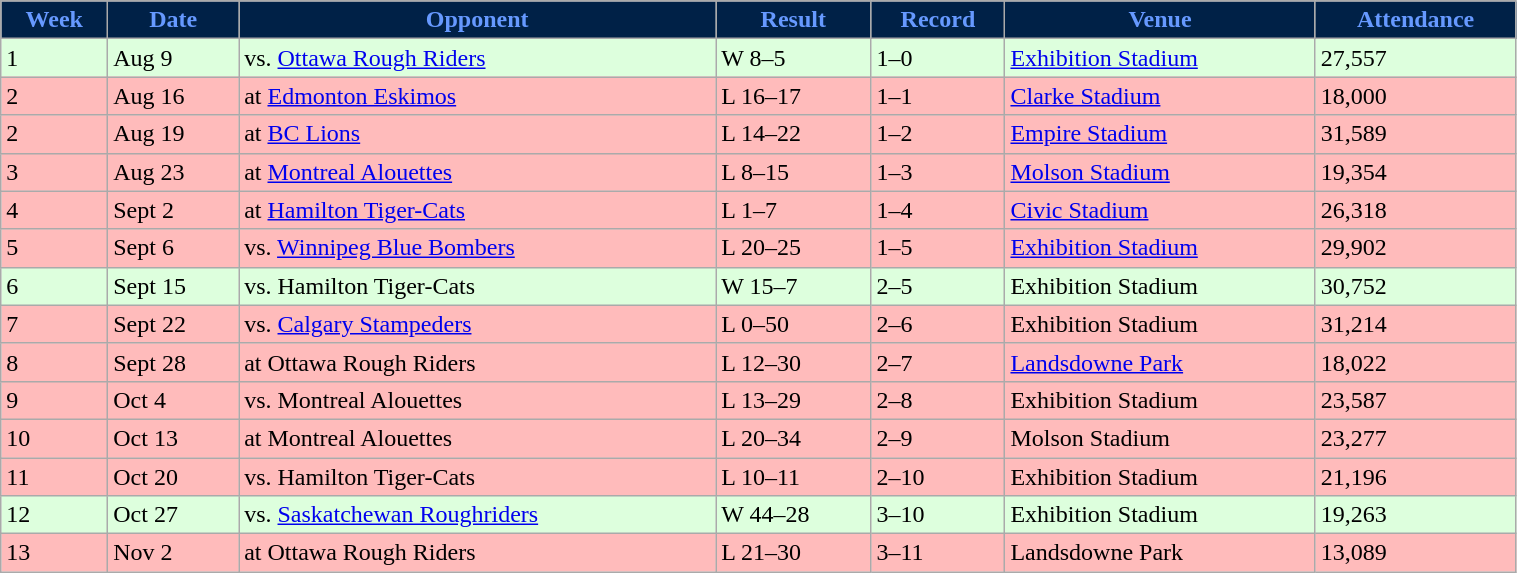<table class="wikitable" width="80%">
<tr align="center"  style="background:#002147;color:#6699FF;">
<td><strong>Week</strong></td>
<td><strong>Date</strong></td>
<td><strong>Opponent</strong></td>
<td><strong>Result</strong></td>
<td><strong>Record</strong></td>
<td><strong>Venue</strong></td>
<td><strong>Attendance</strong></td>
</tr>
<tr style="background:#ddffdd">
<td>1</td>
<td>Aug 9</td>
<td>vs. <a href='#'>Ottawa Rough Riders</a></td>
<td>W 8–5</td>
<td>1–0</td>
<td><a href='#'>Exhibition Stadium</a></td>
<td>27,557</td>
</tr>
<tr style="background:#ffbbbb">
<td>2</td>
<td>Aug 16</td>
<td>at <a href='#'>Edmonton Eskimos</a></td>
<td>L 16–17</td>
<td>1–1</td>
<td><a href='#'>Clarke Stadium</a></td>
<td>18,000</td>
</tr>
<tr style="background:#ffbbbb">
<td>2</td>
<td>Aug 19</td>
<td>at <a href='#'>BC Lions</a></td>
<td>L 14–22</td>
<td>1–2</td>
<td><a href='#'>Empire Stadium</a></td>
<td>31,589</td>
</tr>
<tr style="background:#ffbbbb">
<td>3</td>
<td>Aug 23</td>
<td>at <a href='#'>Montreal Alouettes</a></td>
<td>L 8–15</td>
<td>1–3</td>
<td><a href='#'>Molson Stadium</a></td>
<td>19,354</td>
</tr>
<tr style="background:#ffbbbb">
<td>4</td>
<td>Sept 2</td>
<td>at <a href='#'>Hamilton Tiger-Cats</a></td>
<td>L 1–7</td>
<td>1–4</td>
<td><a href='#'>Civic Stadium</a></td>
<td>26,318</td>
</tr>
<tr style="background:#ffbbbb">
<td>5</td>
<td>Sept 6</td>
<td>vs. <a href='#'>Winnipeg Blue Bombers</a></td>
<td>L 20–25</td>
<td>1–5</td>
<td><a href='#'>Exhibition Stadium</a></td>
<td>29,902</td>
</tr>
<tr style="background:#ddffdd">
<td>6</td>
<td>Sept 15</td>
<td>vs. Hamilton Tiger-Cats</td>
<td>W 15–7</td>
<td>2–5</td>
<td>Exhibition Stadium</td>
<td>30,752</td>
</tr>
<tr style="background:#ffbbbb">
<td>7</td>
<td>Sept 22</td>
<td>vs. <a href='#'>Calgary Stampeders</a></td>
<td>L 0–50</td>
<td>2–6</td>
<td>Exhibition Stadium</td>
<td>31,214</td>
</tr>
<tr style="background:#ffbbbb">
<td>8</td>
<td>Sept 28</td>
<td>at Ottawa Rough Riders</td>
<td>L 12–30</td>
<td>2–7</td>
<td><a href='#'>Landsdowne Park</a></td>
<td>18,022</td>
</tr>
<tr style="background:#ffbbbb">
<td>9</td>
<td>Oct 4</td>
<td>vs. Montreal Alouettes</td>
<td>L 13–29</td>
<td>2–8</td>
<td>Exhibition Stadium</td>
<td>23,587</td>
</tr>
<tr style="background:#ffbbbb">
<td>10</td>
<td>Oct 13</td>
<td>at Montreal Alouettes</td>
<td>L 20–34</td>
<td>2–9</td>
<td>Molson Stadium</td>
<td>23,277</td>
</tr>
<tr style="background:#ffbbbb">
<td>11</td>
<td>Oct 20</td>
<td>vs. Hamilton Tiger-Cats</td>
<td>L 10–11</td>
<td>2–10</td>
<td>Exhibition Stadium</td>
<td>21,196</td>
</tr>
<tr style="background:#ddffdd">
<td>12</td>
<td>Oct 27</td>
<td>vs. <a href='#'>Saskatchewan Roughriders</a></td>
<td>W 44–28</td>
<td>3–10</td>
<td>Exhibition Stadium</td>
<td>19,263</td>
</tr>
<tr style="background:#ffbbbb">
<td>13</td>
<td>Nov 2</td>
<td>at Ottawa Rough Riders</td>
<td>L 21–30</td>
<td>3–11</td>
<td>Landsdowne Park</td>
<td>13,089</td>
</tr>
</table>
